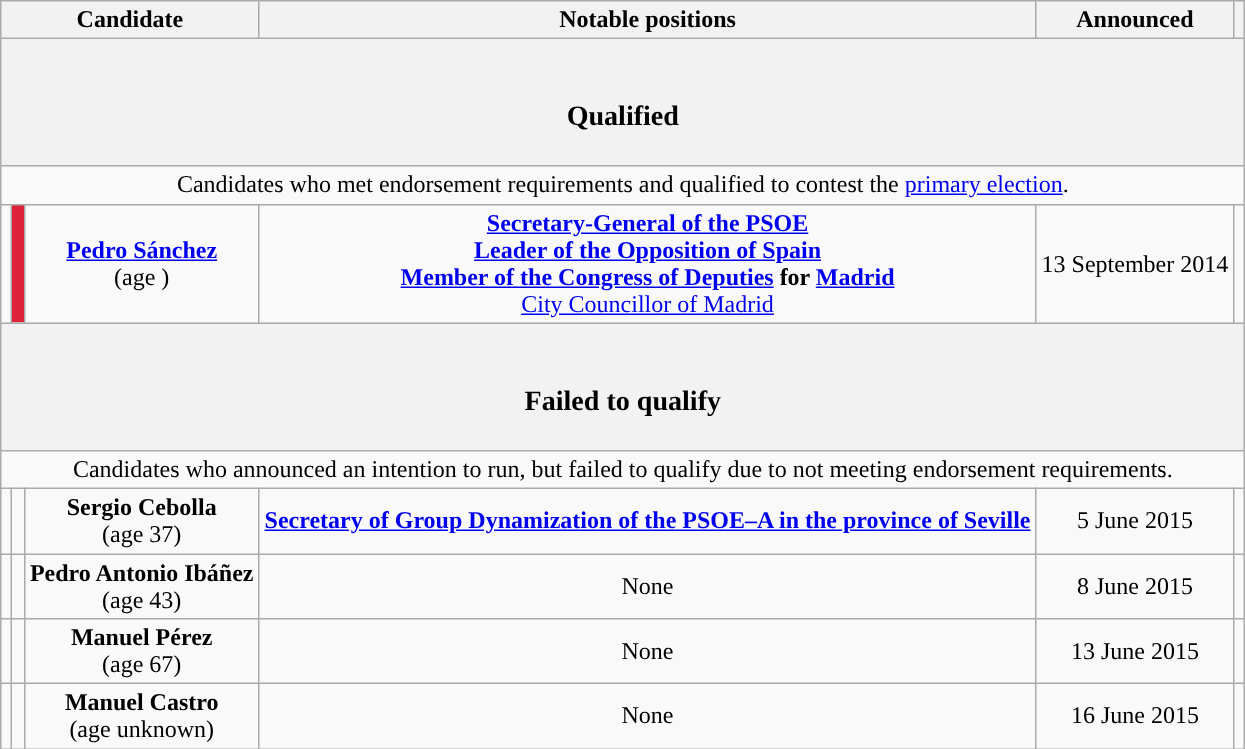<table class="wikitable" style="text-align:center;">
<tr>
<th colspan="3">Candidate</th>
<th>Notable positions</th>
<th>Announced</th>
<th></th>
</tr>
<tr>
<th colspan="6"><br><h3>Qualified</h3></th>
</tr>
<tr>
<td colspan="6">Candidates who met endorsement requirements and qualified to contest the <a href='#'>primary election</a>.</td>
</tr>
<tr>
<td></td>
<td width="1px" style="color:inherit;background:#DD2239"></td>
<td><strong><a href='#'>Pedro Sánchez</a></strong><br>(age )</td>
<td><strong><a href='#'>Secretary-General of the PSOE</a> <br><a href='#'>Leader of the Opposition of Spain</a> <br><a href='#'>Member of the Congress of Deputies</a> for <a href='#'>Madrid</a> </strong><br><a href='#'>City Councillor of Madrid</a> </td>
<td>13 September 2014</td>
<td><br></td>
</tr>
<tr>
<th colspan="6"><br><h3>Failed to qualify</h3></th>
</tr>
<tr>
<td colspan="6">Candidates who announced an intention to run, but failed to qualify due to not meeting endorsement requirements.</td>
</tr>
<tr>
<td></td>
<td style="color:inherit;background:"></td>
<td><strong>Sergio Cebolla</strong><br>(age 37)</td>
<td><strong><a href='#'>Secretary of Group Dynamization of the PSOE–A in the province of Seville</a><br></strong></td>
<td>5 June 2015</td>
<td><br></td>
</tr>
<tr>
<td></td>
<td style="color:inherit;background:"></td>
<td><strong>Pedro Antonio Ibáñez</strong><br>(age 43)</td>
<td>None</td>
<td>8 June 2015</td>
<td></td>
</tr>
<tr>
<td></td>
<td style="color:inherit;background:"></td>
<td><strong>Manuel Pérez</strong><br>(age 67)</td>
<td>None</td>
<td>13 June 2015</td>
<td></td>
</tr>
<tr>
<td></td>
<td style="color:inherit;background:"></td>
<td><strong>Manuel Castro</strong><br>(age unknown)</td>
<td>None</td>
<td>16 June 2015</td>
<td></td>
</tr>
</table>
